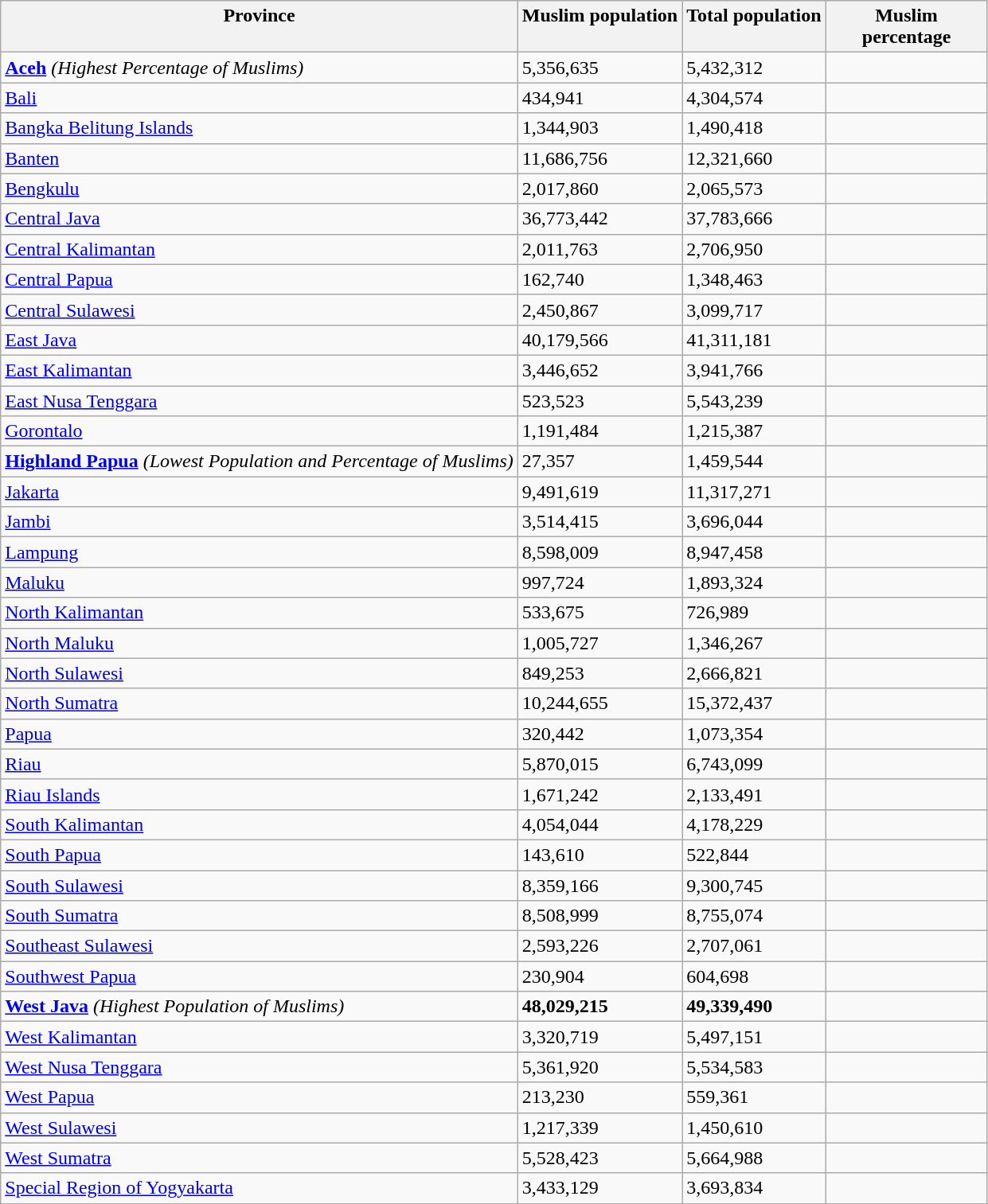<table class="wikitable sortable" style="font-size:100;" cellspacing="4">
<tr valign="top">
<th>Province</th>
<th>Muslim population</th>
<th>Total population</th>
<th data-sort-type="number" style="max-width:8em">Muslim percentage</th>
</tr>
<tr>
<td><strong><a href='#'>Aceh</a></strong> <em>(Highest Percentage of Muslims)</em></td>
<td>5,356,635</td>
<td>5,432,312</td>
<td><strong></strong></td>
</tr>
<tr>
<td><a href='#'>Bali</a></td>
<td>434,941</td>
<td>4,304,574</td>
<td></td>
</tr>
<tr>
<td><a href='#'>Bangka Belitung Islands</a></td>
<td>1,344,903</td>
<td>1,490,418</td>
<td></td>
</tr>
<tr>
<td><a href='#'>Banten</a></td>
<td>11,686,756</td>
<td>12,321,660</td>
<td></td>
</tr>
<tr>
<td><a href='#'>Bengkulu</a></td>
<td>2,017,860</td>
<td>2,065,573</td>
<td></td>
</tr>
<tr>
<td><a href='#'>Central Java</a></td>
<td>36,773,442</td>
<td>37,783,666</td>
<td></td>
</tr>
<tr>
<td><a href='#'>Central Kalimantan</a></td>
<td>2,011,763</td>
<td>2,706,950</td>
<td></td>
</tr>
<tr>
<td><a href='#'>Central Papua</a></td>
<td>162,740</td>
<td>1,348,463</td>
<td></td>
</tr>
<tr>
<td><a href='#'>Central Sulawesi</a></td>
<td>2,450,867</td>
<td>3,099,717</td>
<td></td>
</tr>
<tr>
<td><a href='#'>East Java</a></td>
<td>40,179,566</td>
<td>41,311,181</td>
<td></td>
</tr>
<tr>
<td><a href='#'>East Kalimantan</a></td>
<td>3,446,652</td>
<td>3,941,766</td>
<td></td>
</tr>
<tr>
<td><a href='#'>East Nusa Tenggara</a></td>
<td>523,523</td>
<td>5,543,239</td>
<td></td>
</tr>
<tr>
<td><a href='#'>Gorontalo</a></td>
<td>1,191,484</td>
<td>1,215,387</td>
<td></td>
</tr>
<tr>
<td><strong><a href='#'>Highland Papua</a></strong> <em>(Lowest Population and Percentage of Muslims)</em></td>
<td>27,357</td>
<td>1,459,544</td>
<td></td>
</tr>
<tr>
<td><a href='#'>Jakarta</a></td>
<td>9,491,619</td>
<td>11,317,271</td>
<td></td>
</tr>
<tr>
<td><a href='#'>Jambi</a></td>
<td>3,514,415</td>
<td>3,696,044</td>
<td></td>
</tr>
<tr>
<td><a href='#'>Lampung</a></td>
<td>8,598,009</td>
<td>8,947,458</td>
<td></td>
</tr>
<tr>
<td><a href='#'>Maluku</a></td>
<td>997,724</td>
<td>1,893,324</td>
<td></td>
</tr>
<tr>
<td><a href='#'>North Kalimantan</a></td>
<td>533,675</td>
<td>726,989</td>
<td></td>
</tr>
<tr>
<td><a href='#'>North Maluku</a></td>
<td>1,005,727</td>
<td>1,346,267</td>
<td></td>
</tr>
<tr>
<td><a href='#'>North Sulawesi</a></td>
<td>849,253</td>
<td>2,666,821</td>
<td></td>
</tr>
<tr>
<td><a href='#'>North Sumatra</a></td>
<td>10,244,655</td>
<td>15,372,437</td>
<td></td>
</tr>
<tr>
<td><a href='#'>Papua</a></td>
<td>320,442</td>
<td>1,073,354</td>
<td></td>
</tr>
<tr>
<td><a href='#'>Riau</a></td>
<td>5,870,015</td>
<td>6,743,099</td>
<td></td>
</tr>
<tr>
<td><a href='#'>Riau Islands</a></td>
<td>1,671,242</td>
<td>2,133,491</td>
<td></td>
</tr>
<tr>
<td><a href='#'>South Kalimantan</a></td>
<td>4,054,044</td>
<td>4,178,229</td>
<td></td>
</tr>
<tr>
<td><a href='#'>South Papua</a></td>
<td>143,610</td>
<td>522,844</td>
<td></td>
</tr>
<tr>
<td><a href='#'>South Sulawesi</a></td>
<td>8,359,166</td>
<td>9,300,745</td>
<td></td>
</tr>
<tr>
<td><a href='#'>South Sumatra</a></td>
<td>8,508,999</td>
<td>8,755,074</td>
<td></td>
</tr>
<tr>
<td><a href='#'>Southeast Sulawesi</a></td>
<td>2,593,226</td>
<td>2,707,061</td>
<td></td>
</tr>
<tr>
<td><a href='#'>Southwest Papua</a></td>
<td>230,904</td>
<td>604,698</td>
<td></td>
</tr>
<tr>
<td><strong><a href='#'>West Java</a></strong> <em>(Highest Population of Muslims)</em></td>
<td><strong>48,029,215</strong></td>
<td><strong>49,339,490</strong></td>
<td></td>
</tr>
<tr>
<td><a href='#'>West Kalimantan</a></td>
<td>3,320,719</td>
<td>5,497,151</td>
<td></td>
</tr>
<tr>
<td><a href='#'>West Nusa Tenggara</a></td>
<td>5,361,920</td>
<td>5,534,583</td>
<td></td>
</tr>
<tr>
<td><a href='#'>West Papua</a></td>
<td>213,230</td>
<td>559,361</td>
<td></td>
</tr>
<tr>
<td><a href='#'>West Sulawesi</a></td>
<td>1,217,339</td>
<td>1,450,610</td>
<td></td>
</tr>
<tr>
<td><a href='#'>West Sumatra</a></td>
<td>5,528,423</td>
<td>5,664,988</td>
<td></td>
</tr>
<tr>
<td><a href='#'>Special Region of Yogyakarta</a></td>
<td>3,433,129</td>
<td>3,693,834</td>
<td></td>
</tr>
<tr>
</tr>
</table>
